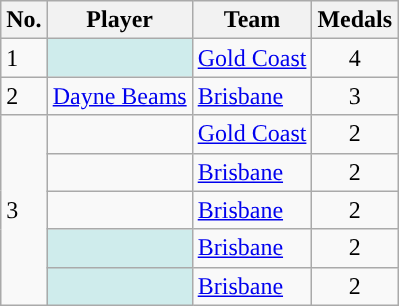<table class="wikitable sortable">
<tr>
<th>No.</th>
<th>Player</th>
<th>Team</th>
<th>Medals</th>
</tr>
<tr>
<td>1</td>
<td style="text-align:left; background:#cfecec;"></td>
<td><a href='#'>Gold Coast</a></td>
<td style="text-align:center;">4</td>
</tr>
<tr>
<td>2</td>
<td><a href='#'>Dayne Beams</a></td>
<td><a href='#'>Brisbane</a></td>
<td style="text-align:center;">3</td>
</tr>
<tr>
<td rowspan=5>3</td>
<td></td>
<td><a href='#'>Gold Coast</a></td>
<td style="text-align:center;">2</td>
</tr>
<tr>
<td></td>
<td><a href='#'>Brisbane</a></td>
<td style="text-align:center;">2</td>
</tr>
<tr>
<td style="text-align:left;"></td>
<td><a href='#'>Brisbane</a></td>
<td style="text-align:center;">2</td>
</tr>
<tr>
<td style="text-align:left; background:#cfecec;"></td>
<td><a href='#'>Brisbane</a></td>
<td style="text-align:center;">2</td>
</tr>
<tr>
<td style="text-align:left; background:#cfecec;"></td>
<td><a href='#'>Brisbane</a></td>
<td style="text-align:center;">2</td>
</tr>
</table>
